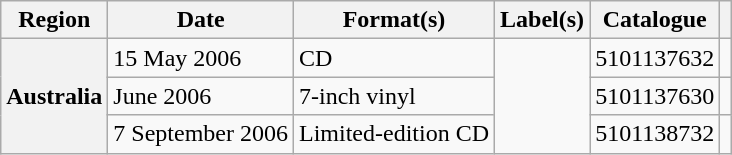<table class="wikitable plainrowheaders">
<tr>
<th>Region</th>
<th>Date</th>
<th>Format(s)</th>
<th>Label(s)</th>
<th>Catalogue</th>
<th></th>
</tr>
<tr>
<th scope="row" rowspan="3">Australia</th>
<td>15 May 2006</td>
<td>CD</td>
<td rowspan="3"></td>
<td>5101137632</td>
<td></td>
</tr>
<tr>
<td>June 2006</td>
<td>7-inch vinyl</td>
<td>5101137630</td>
<td></td>
</tr>
<tr>
<td>7 September 2006</td>
<td>Limited-edition CD</td>
<td>5101138732</td>
<td></td>
</tr>
</table>
